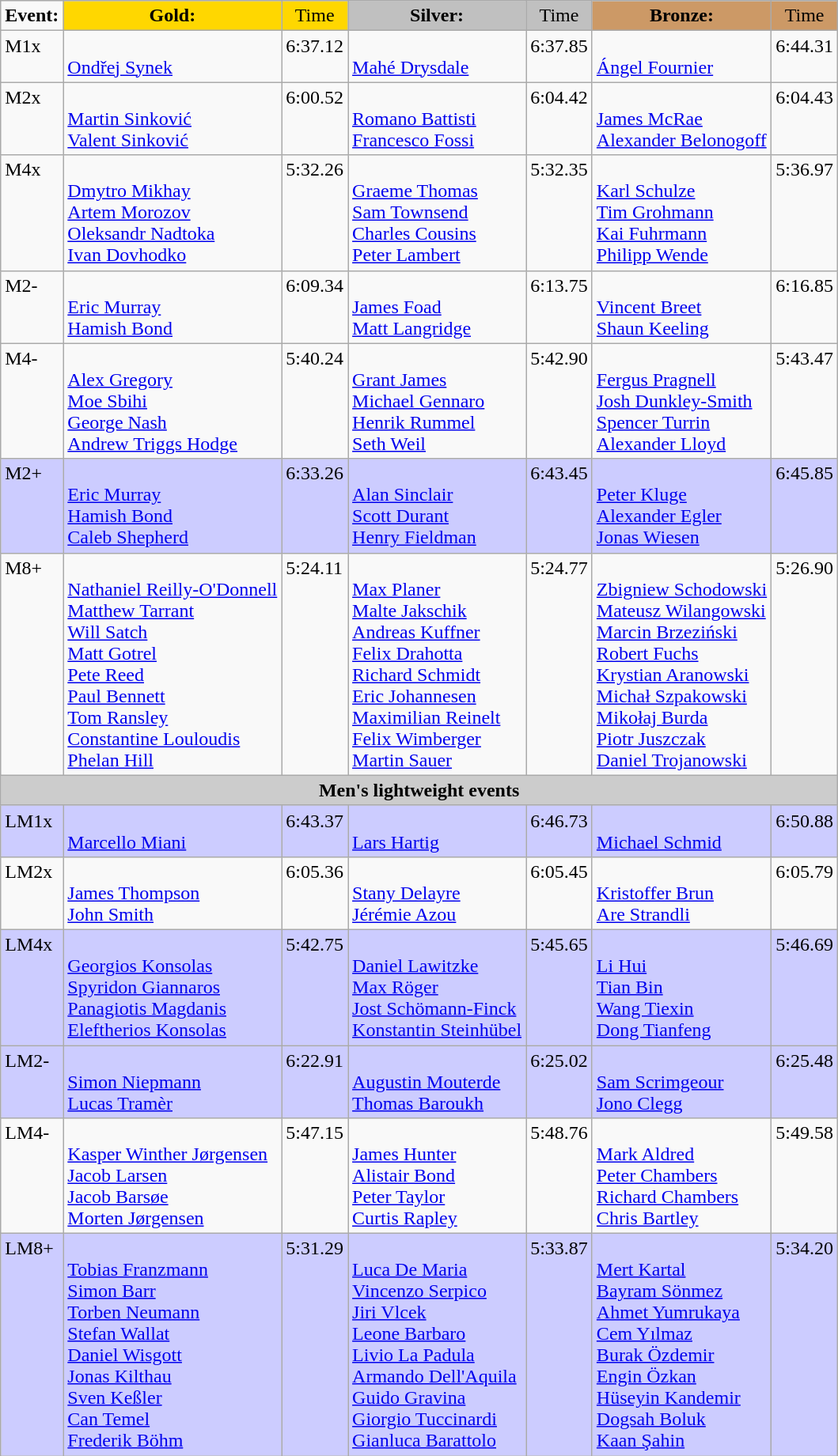<table class="wikitable">
<tr>
<td><strong>Event:</strong></td>
<td style="text-align:center;background-color:gold;"><strong>Gold:</strong></td>
<td style="text-align:center;background-color:gold;">Time</td>
<td style="text-align:center;background-color:silver;"><strong>Silver:</strong></td>
<td style="text-align:center;background-color:silver;">Time</td>
<td style="text-align:center;background-color:#CC9966;"><strong>Bronze:</strong></td>
<td style="text-align:center;background-color:#CC9966;">Time</td>
</tr>
<tr style="vertical-align:top;">
<td>M1x</td>
<td><br><a href='#'>Ondřej Synek</a></td>
<td>6:37.12</td>
<td><br><a href='#'>Mahé Drysdale</a></td>
<td>6:37.85</td>
<td><br><a href='#'>Ángel Fournier</a></td>
<td>6:44.31</td>
</tr>
<tr style="vertical-align:top;">
<td>M2x</td>
<td><br><a href='#'>Martin Sinković</a><br><a href='#'>Valent Sinković</a></td>
<td>6:00.52</td>
<td><br><a href='#'>Romano Battisti</a><br><a href='#'>Francesco Fossi</a></td>
<td>6:04.42</td>
<td><br><a href='#'>James McRae</a><br><a href='#'>Alexander Belonogoff</a></td>
<td>6:04.43</td>
</tr>
<tr style="vertical-align:top;">
<td>M4x</td>
<td><br><a href='#'>Dmytro Mikhay</a><br><a href='#'>Artem Morozov</a><br><a href='#'>Oleksandr Nadtoka</a><br><a href='#'>Ivan Dovhodko</a></td>
<td>5:32.26</td>
<td><br><a href='#'>Graeme Thomas</a><br><a href='#'>Sam Townsend</a><br><a href='#'>Charles Cousins</a><br><a href='#'>Peter Lambert</a></td>
<td>5:32.35</td>
<td><br><a href='#'>Karl Schulze</a><br><a href='#'>Tim Grohmann</a><br><a href='#'>Kai Fuhrmann</a><br><a href='#'>Philipp Wende</a></td>
<td>5:36.97</td>
</tr>
<tr style="vertical-align:top;">
<td>M2- </td>
<td><br><a href='#'>Eric Murray</a><br><a href='#'>Hamish Bond</a></td>
<td>6:09.34</td>
<td><br><a href='#'>James Foad</a><br><a href='#'>Matt Langridge</a></td>
<td>6:13.75</td>
<td><br><a href='#'>Vincent Breet</a><br><a href='#'>Shaun Keeling</a></td>
<td>6:16.85</td>
</tr>
<tr style="vertical-align:top;">
<td>M4- </td>
<td><br><a href='#'>Alex Gregory</a><br><a href='#'>Moe Sbihi</a><br><a href='#'>George Nash</a><br><a href='#'>Andrew Triggs Hodge</a></td>
<td>5:40.24</td>
<td><br><a href='#'>Grant James</a><br><a href='#'>Michael Gennaro</a><br><a href='#'>Henrik Rummel</a><br><a href='#'>Seth Weil</a></td>
<td>5:42.90</td>
<td><br><a href='#'>Fergus Pragnell</a><br><a href='#'>Josh Dunkley-Smith</a><br><a href='#'>Spencer Turrin</a><br><a href='#'>Alexander Lloyd</a></td>
<td>5:43.47</td>
</tr>
<tr style="vertical-align:top; background-color:#ccccff;">
<td>M2+ </td>
<td><br><a href='#'>Eric Murray</a><br><a href='#'>Hamish Bond</a><br><a href='#'>Caleb Shepherd</a></td>
<td>6:33.26</td>
<td><br><a href='#'>Alan Sinclair</a><br><a href='#'>Scott Durant</a><br><a href='#'>Henry Fieldman</a></td>
<td>6:43.45</td>
<td><br><a href='#'>Peter Kluge</a><br><a href='#'>Alexander Egler</a><br><a href='#'>Jonas Wiesen</a></td>
<td>6:45.85</td>
</tr>
<tr style="vertical-align:top;">
<td>M8+ </td>
<td><br><a href='#'>Nathaniel Reilly-O'Donnell</a><br><a href='#'>Matthew Tarrant</a><br><a href='#'>Will Satch</a><br><a href='#'>Matt Gotrel</a><br><a href='#'>Pete Reed</a><br><a href='#'>Paul Bennett</a><br><a href='#'>Tom Ransley</a><br><a href='#'>Constantine Louloudis</a><br><a href='#'>Phelan Hill</a></td>
<td>5:24.11</td>
<td><br><a href='#'>Max Planer</a><br><a href='#'>Malte Jakschik</a><br><a href='#'>Andreas Kuffner</a><br><a href='#'>Felix Drahotta</a><br><a href='#'>Richard Schmidt</a><br><a href='#'>Eric Johannesen</a><br><a href='#'>Maximilian Reinelt</a><br><a href='#'>Felix Wimberger</a><br><a href='#'>Martin Sauer</a></td>
<td>5:24.77</td>
<td><br><a href='#'>Zbigniew Schodowski</a><br><a href='#'>Mateusz Wilangowski</a><br><a href='#'>Marcin Brzeziński</a><br><a href='#'>Robert Fuchs</a><br><a href='#'>Krystian Aranowski</a><br><a href='#'>Michał Szpakowski</a><br><a href='#'>Mikołaj Burda</a><br><a href='#'>Piotr Juszczak</a><br><a href='#'>Daniel Trojanowski</a></td>
<td>5:26.90</td>
</tr>
<tr>
<th colspan="7" style="background-color:#CCC;">Men's lightweight events</th>
</tr>
<tr style="vertical-align:top; background-color:#ccccff;">
<td>LM1x</td>
<td><br><a href='#'>Marcello Miani</a></td>
<td>6:43.37</td>
<td><br><a href='#'>Lars Hartig</a></td>
<td>6:46.73</td>
<td><br><a href='#'>Michael Schmid</a></td>
<td>6:50.88</td>
</tr>
<tr style="vertical-align:top;">
<td>LM2x</td>
<td><br><a href='#'>James Thompson</a><br><a href='#'>John Smith</a></td>
<td>6:05.36</td>
<td><br><a href='#'>Stany Delayre</a><br><a href='#'>Jérémie Azou</a></td>
<td>6:05.45</td>
<td><br><a href='#'>Kristoffer Brun</a><br><a href='#'>Are Strandli</a></td>
<td>6:05.79</td>
</tr>
<tr style="vertical-align:top; background-color:#ccccff;">
<td>LM4x</td>
<td><br><a href='#'>Georgios Konsolas</a><br><a href='#'>Spyridon Giannaros</a><br><a href='#'>Panagiotis Magdanis</a><br><a href='#'>Eleftherios Konsolas</a></td>
<td>5:42.75</td>
<td><br><a href='#'>Daniel Lawitzke</a><br><a href='#'>Max Röger</a><br><a href='#'>Jost Schömann-Finck</a><br><a href='#'>Konstantin Steinhübel</a></td>
<td>5:45.65</td>
<td><br><a href='#'>Li Hui</a><br><a href='#'>Tian Bin</a><br><a href='#'>Wang Tiexin</a><br><a href='#'>Dong Tianfeng</a></td>
<td>5:46.69</td>
</tr>
<tr style="vertical-align:top; background-color:#ccccff;">
<td>LM2- </td>
<td><br><a href='#'>Simon Niepmann</a><br><a href='#'>Lucas Tramèr</a></td>
<td>6:22.91</td>
<td><br><a href='#'>Augustin Mouterde</a><br><a href='#'>Thomas Baroukh</a></td>
<td>6:25.02</td>
<td><br><a href='#'>Sam Scrimgeour</a><br><a href='#'>Jono Clegg</a></td>
<td>6:25.48</td>
</tr>
<tr style="vertical-align:top;">
<td>LM4- </td>
<td><br><a href='#'>Kasper Winther Jørgensen</a><br><a href='#'>Jacob Larsen</a><br><a href='#'>Jacob Barsøe</a><br><a href='#'>Morten Jørgensen</a></td>
<td>5:47.15</td>
<td><br><a href='#'>James Hunter</a><br><a href='#'>Alistair Bond</a><br><a href='#'>Peter Taylor</a><br><a href='#'>Curtis Rapley</a></td>
<td>5:48.76</td>
<td><br><a href='#'>Mark Aldred</a><br><a href='#'>Peter Chambers</a><br><a href='#'>Richard Chambers</a><br><a href='#'>Chris Bartley</a></td>
<td>5:49.58</td>
</tr>
<tr style="vertical-align:top; background-color:#ccccff;">
<td>LM8+ </td>
<td><br><a href='#'>Tobias Franzmann</a><br><a href='#'>Simon Barr</a><br><a href='#'>Torben Neumann</a><br><a href='#'>Stefan Wallat</a><br><a href='#'>Daniel Wisgott</a><br><a href='#'>Jonas Kilthau</a><br><a href='#'>Sven Keßler</a><br><a href='#'>Can Temel</a><br><a href='#'>Frederik Böhm</a></td>
<td>5:31.29</td>
<td><br><a href='#'>Luca De Maria</a><br><a href='#'>Vincenzo Serpico</a><br><a href='#'>Jiri Vlcek</a><br><a href='#'>Leone Barbaro</a><br><a href='#'>Livio La Padula</a><br><a href='#'>Armando Dell'Aquila</a><br><a href='#'>Guido Gravina</a><br><a href='#'>Giorgio Tuccinardi</a><br><a href='#'>Gianluca Barattolo</a></td>
<td>5:33.87</td>
<td><br><a href='#'>Mert Kartal</a><br><a href='#'>Bayram Sönmez</a><br><a href='#'>Ahmet Yumrukaya</a><br><a href='#'>Cem Yılmaz</a><br><a href='#'>Burak Özdemir</a><br><a href='#'>Engin Özkan</a><br><a href='#'>Hüseyin Kandemir</a><br><a href='#'>Dogsah Boluk</a><br><a href='#'>Kaan Şahin</a></td>
<td>5:34.20</td>
</tr>
</table>
